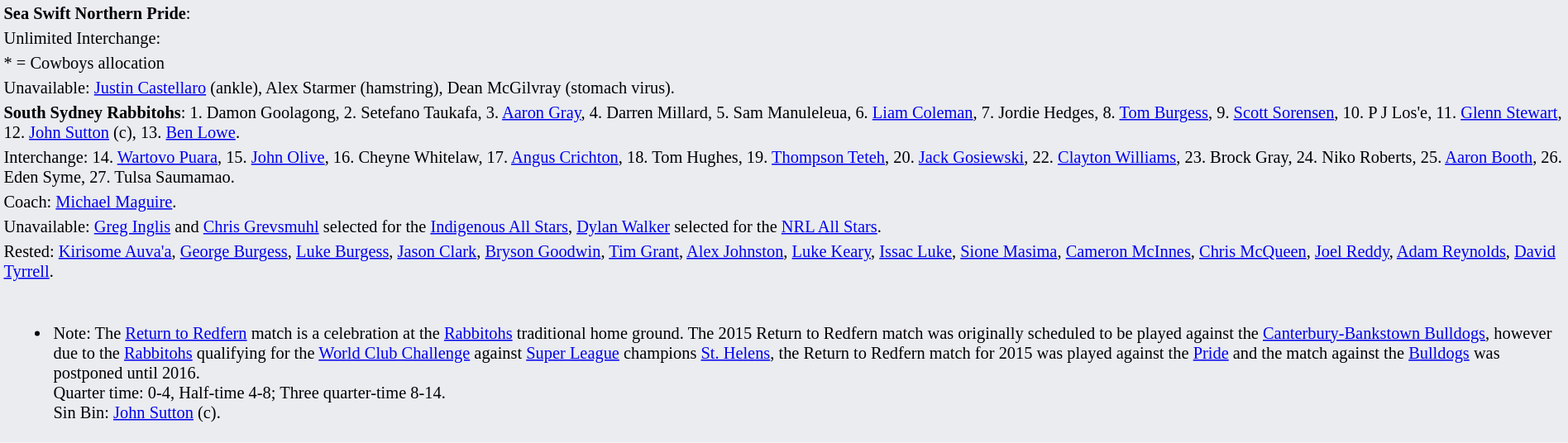<table style="background:#eaecf0; font-size:85%; width:100%;">
<tr>
<td><strong>Sea Swift Northern Pride</strong>:             </td>
</tr>
<tr>
<td>Unlimited Interchange:        </td>
</tr>
<tr>
<td>* = Cowboys allocation</td>
</tr>
<tr>
<td>Unavailable: <a href='#'>Justin Castellaro</a> (ankle), Alex Starmer (hamstring), Dean McGilvray (stomach virus).</td>
</tr>
<tr>
<td><strong>South Sydney Rabbitohs</strong>: 1. Damon Goolagong, 2. Setefano Taukafa, 3. <a href='#'>Aaron Gray</a>, 4. Darren Millard, 5. Sam Manuleleua, 6. <a href='#'>Liam Coleman</a>, 7. Jordie Hedges, 8. <a href='#'>Tom Burgess</a>, 9. <a href='#'>Scott Sorensen</a>, 10. P J Los'e, 11. <a href='#'>Glenn Stewart</a>, 12. <a href='#'>John Sutton</a> (c), 13. <a href='#'>Ben Lowe</a>.</td>
</tr>
<tr>
<td>Interchange: 14. <a href='#'>Wartovo Puara</a>, 15. <a href='#'>John Olive</a>, 16. Cheyne Whitelaw, 17. <a href='#'>Angus Crichton</a>, 18. Tom Hughes, 19. <a href='#'>Thompson Teteh</a>, 20. <a href='#'>Jack Gosiewski</a>, 22. <a href='#'>Clayton Williams</a>, 23. Brock Gray, 24. Niko Roberts, 25. <a href='#'>Aaron Booth</a>, 26. Eden Syme, 27. Tulsa Saumamao.</td>
</tr>
<tr>
<td>Coach: <a href='#'>Michael Maguire</a>.</td>
</tr>
<tr>
<td>Unavailable: <a href='#'>Greg Inglis</a> and <a href='#'>Chris Grevsmuhl</a> selected for the <a href='#'>Indigenous All Stars</a>, <a href='#'>Dylan Walker</a> selected for the <a href='#'>NRL All Stars</a>.</td>
</tr>
<tr>
<td>Rested: <a href='#'>Kirisome Auva'a</a>, <a href='#'>George Burgess</a>, <a href='#'>Luke Burgess</a>, <a href='#'>Jason Clark</a>, <a href='#'>Bryson Goodwin</a>, <a href='#'>Tim Grant</a>, <a href='#'>Alex Johnston</a>, <a href='#'>Luke Keary</a>, <a href='#'>Issac Luke</a>, <a href='#'>Sione Masima</a>, <a href='#'>Cameron McInnes</a>, <a href='#'>Chris McQueen</a>, <a href='#'>Joel Reddy</a>, <a href='#'>Adam Reynolds</a>, <a href='#'>David Tyrrell</a>.</td>
</tr>
<tr>
<td><br><ul><li>Note: The <a href='#'>Return to Redfern</a> match is a celebration at the <a href='#'>Rabbitohs</a> traditional home ground. The 2015 Return to Redfern match was originally scheduled to be played against the <a href='#'>Canterbury-Bankstown Bulldogs</a>, however due to the <a href='#'>Rabbitohs</a> qualifying for the <a href='#'>World Club Challenge</a> against <a href='#'>Super League</a> champions <a href='#'>St. Helens</a>, the Return to Redfern match for 2015 was played against the <a href='#'>Pride</a> and the match against the <a href='#'>Bulldogs</a> was postponed until 2016.<br>Quarter time: 0-4, Half-time 4-8; Three quarter-time 8-14.<br>Sin Bin: <a href='#'>John Sutton</a> (c).</li></ul></td>
</tr>
</table>
